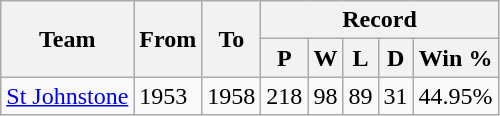<table class="wikitable">
<tr>
<th rowspan="2">Team</th>
<th rowspan="2">From</th>
<th rowspan="2">To</th>
<th colspan="5">Record</th>
</tr>
<tr>
<th>P</th>
<th>W</th>
<th>L</th>
<th>D</th>
<th>Win %</th>
</tr>
<tr>
<td><a href='#'>St Johnstone</a></td>
<td>1953</td>
<td>1958</td>
<td>218</td>
<td>98</td>
<td>89</td>
<td>31</td>
<td>44.95%</td>
</tr>
</table>
